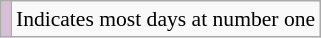<table class="wikitable" style="font-size:90%;">
<tr>
<td style="background-color:#D8BFD8"></td>
<td>Indicates most days at number one</td>
</tr>
</table>
